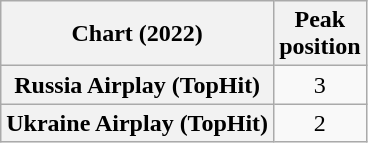<table class="wikitable sortable plainrowheaders" style="text-align:center">
<tr>
<th scope="col">Chart (2022)</th>
<th scope="col">Peak<br>position</th>
</tr>
<tr>
<th scope="row">Russia Airplay (TopHit)</th>
<td>3</td>
</tr>
<tr>
<th scope="row">Ukraine Airplay (TopHit)</th>
<td>2</td>
</tr>
</table>
